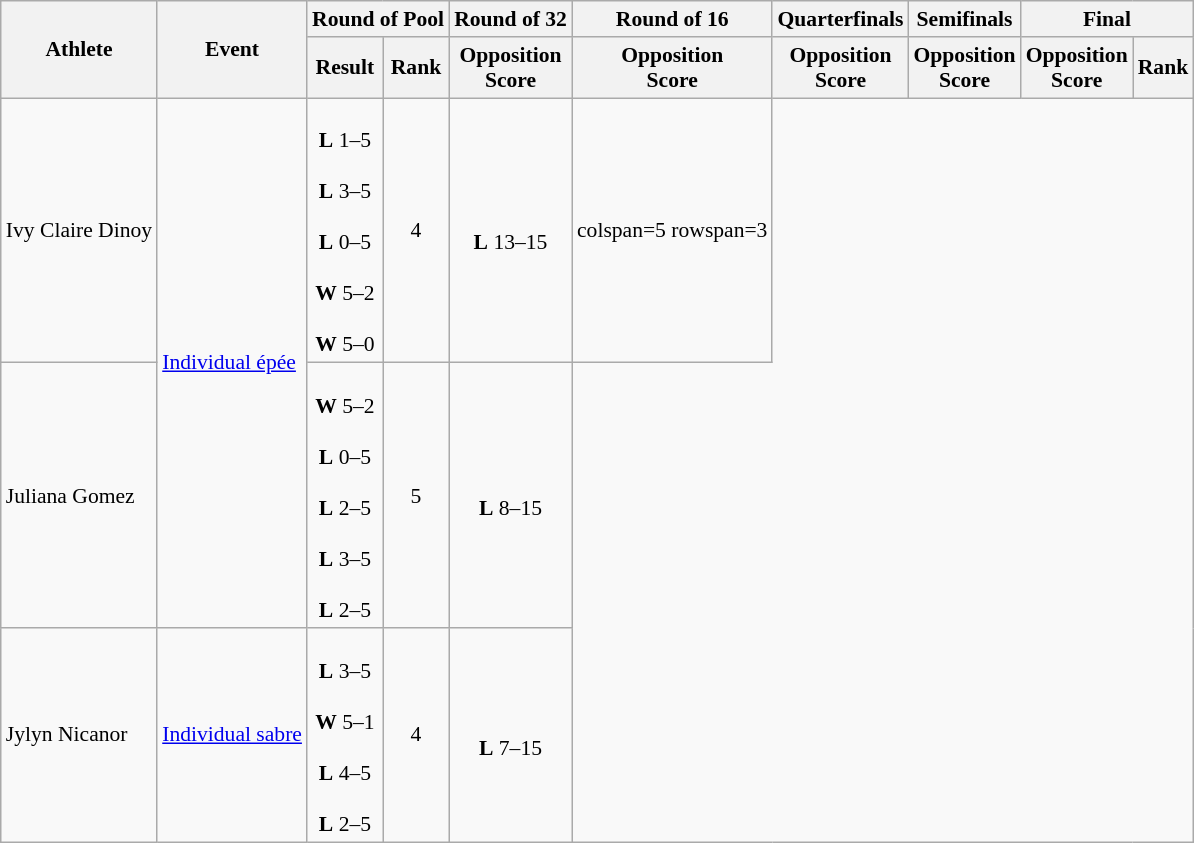<table class="wikitable" border="1" style="font-size:90%">
<tr>
<th rowspan=2>Athlete</th>
<th rowspan=2>Event</th>
<th colspan=2>Round of Pool</th>
<th>Round of 32</th>
<th>Round of 16</th>
<th>Quarterfinals</th>
<th>Semifinals</th>
<th colspan=2>Final</th>
</tr>
<tr>
<th>Result</th>
<th>Rank</th>
<th>Opposition<br>Score</th>
<th>Opposition<br>Score</th>
<th>Opposition<br>Score</th>
<th>Opposition<br>Score</th>
<th>Opposition<br>Score</th>
<th>Rank</th>
</tr>
<tr align=center>
<td align=left>Ivy Claire Dinoy</td>
<td rowspan=2 align=left><a href='#'>Individual épée</a></td>
<td><br><strong>L</strong> 1–5<br><br><strong>L</strong> 3–5<br><br><strong>L</strong> 0–5<br><br><strong>W</strong> 5–2<br><br><strong>W</strong> 5–0</td>
<td>4 <strong></strong></td>
<td><br><strong>L</strong> 13–15</td>
<td>colspan=5 rowspan=3 </td>
</tr>
<tr align=center>
<td align=left>Juliana Gomez</td>
<td><br><strong>W</strong> 5–2<br><br><strong>L</strong> 0–5<br><br><strong>L</strong> 2–5<br><br><strong>L</strong> 3–5<br><br><strong>L</strong> 2–5</td>
<td>5 <strong></strong></td>
<td><br><strong>L</strong> 8–15</td>
</tr>
<tr align=center>
<td align=left>Jylyn Nicanor</td>
<td align=left><a href='#'>Individual sabre</a></td>
<td><br><strong>L</strong> 3–5<br><br><strong>W</strong> 5–1<br><br><strong>L</strong> 4–5<br><br><strong>L</strong> 2–5</td>
<td>4 <strong></strong></td>
<td><br><strong>L</strong> 7–15</td>
</tr>
</table>
